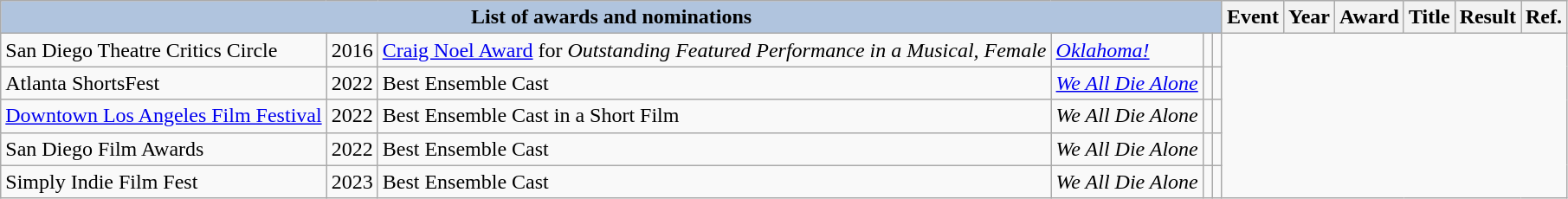<table class="wikitable">
<tr>
<th colspan="6" style="background:#B0C4DE;">List of awards and nominations</th>
<th>Event</th>
<th>Year</th>
<th>Award</th>
<th>Title</th>
<th>Result</th>
<th>Ref.</th>
</tr>
<tr>
<td>San Diego Theatre Critics Circle</td>
<td>2016</td>
<td><a href='#'>Craig Noel Award</a> for <em>Outstanding Featured Performance in a Musical, Female</em></td>
<td><em><a href='#'>Oklahoma!</a></em></td>
<td></td>
<td></td>
</tr>
<tr>
<td>Atlanta ShortsFest</td>
<td>2022</td>
<td>Best Ensemble Cast</td>
<td><em><a href='#'>We All Die Alone</a></em></td>
<td></td>
<td></td>
</tr>
<tr>
<td><a href='#'>Downtown Los Angeles Film Festival</a></td>
<td>2022</td>
<td>Best Ensemble Cast in a Short Film</td>
<td><em>We All Die Alone</em></td>
<td></td>
<td></td>
</tr>
<tr>
<td>San Diego Film Awards</td>
<td>2022</td>
<td>Best Ensemble Cast</td>
<td><em>We All Die Alone</em></td>
<td></td>
<td></td>
</tr>
<tr>
<td>Simply Indie Film Fest</td>
<td>2023</td>
<td>Best Ensemble Cast</td>
<td><em>We All Die Alone</em></td>
<td></td>
<td></td>
</tr>
</table>
